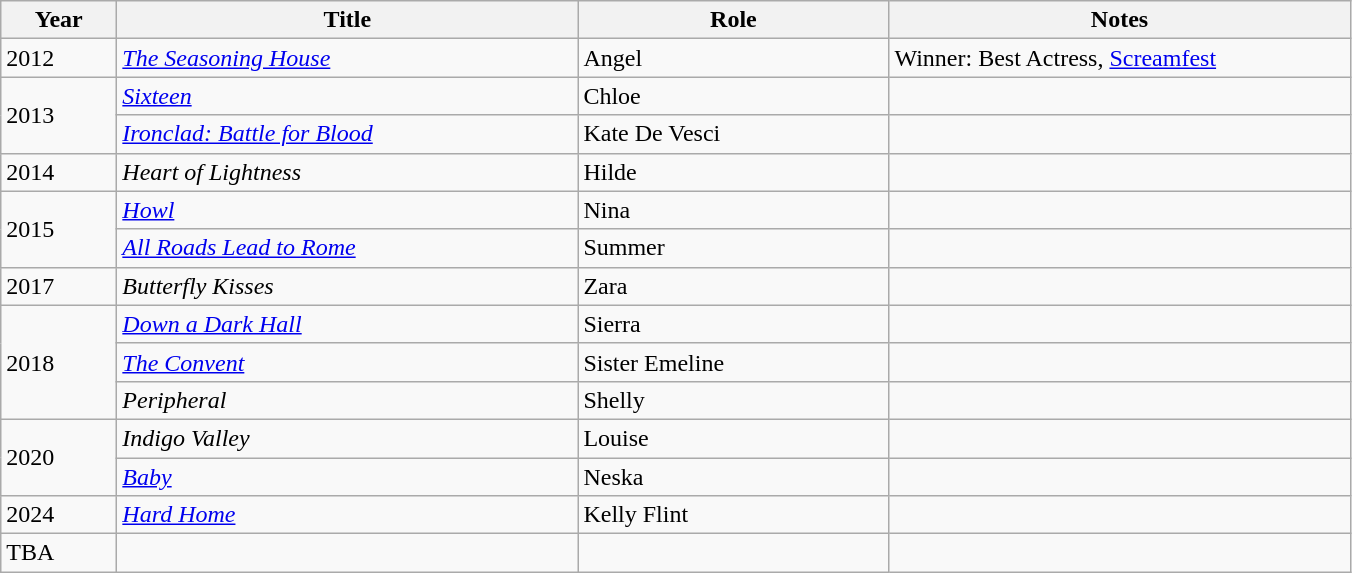<table class="wikitable">
<tr>
<th scope="col" width="70">Year</th>
<th scope="col" width="300">Title</th>
<th scope="col" width="200">Role</th>
<th scope="col" width="300">Notes</th>
</tr>
<tr>
<td>2012</td>
<td><em><a href='#'>The Seasoning House</a></em></td>
<td>Angel</td>
<td>Winner: Best Actress, <a href='#'>Screamfest</a></td>
</tr>
<tr>
<td rowspan="2">2013</td>
<td><em><a href='#'>Sixteen</a></em></td>
<td>Chloe</td>
<td></td>
</tr>
<tr>
<td><em><a href='#'>Ironclad: Battle for Blood</a></em></td>
<td>Kate De Vesci</td>
<td></td>
</tr>
<tr>
<td>2014</td>
<td><em>Heart of Lightness</em></td>
<td>Hilde</td>
<td></td>
</tr>
<tr>
<td rowspan="2">2015</td>
<td><em><a href='#'>Howl</a></em></td>
<td>Nina</td>
<td></td>
</tr>
<tr>
<td><em><a href='#'>All Roads Lead to Rome</a></em></td>
<td>Summer</td>
<td></td>
</tr>
<tr>
<td>2017</td>
<td><em>Butterfly Kisses</em></td>
<td>Zara</td>
<td></td>
</tr>
<tr>
<td rowspan="3">2018</td>
<td><em><a href='#'>Down a Dark Hall</a></em></td>
<td>Sierra</td>
<td></td>
</tr>
<tr>
<td><em><a href='#'>The Convent</a></em></td>
<td>Sister Emeline</td>
<td></td>
</tr>
<tr>
<td><em>Peripheral</em></td>
<td>Shelly</td>
<td></td>
</tr>
<tr>
<td rowspan="2">2020</td>
<td><em>Indigo Valley</em></td>
<td>Louise</td>
<td></td>
</tr>
<tr>
<td><em><a href='#'>Baby</a></em></td>
<td>Neska</td>
<td></td>
</tr>
<tr>
<td>2024</td>
<td><em><a href='#'>Hard Home</a></em></td>
<td>Kelly Flint</td>
<td></td>
</tr>
<tr>
<td>TBA</td>
<td></td>
<td></td>
<td></td>
</tr>
</table>
